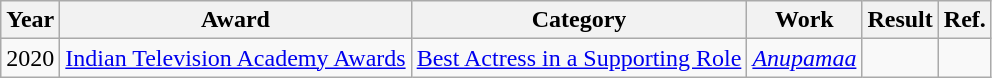<table class="wikitable sortable">
<tr>
<th>Year</th>
<th>Award</th>
<th>Category</th>
<th>Work</th>
<th>Result</th>
<th>Ref.</th>
</tr>
<tr>
<td>2020</td>
<td><a href='#'>Indian Television Academy Awards</a></td>
<td><a href='#'>Best Actress in a Supporting Role</a></td>
<td><em><a href='#'>Anupamaa</a></em></td>
<td></td>
<td></td>
</tr>
</table>
